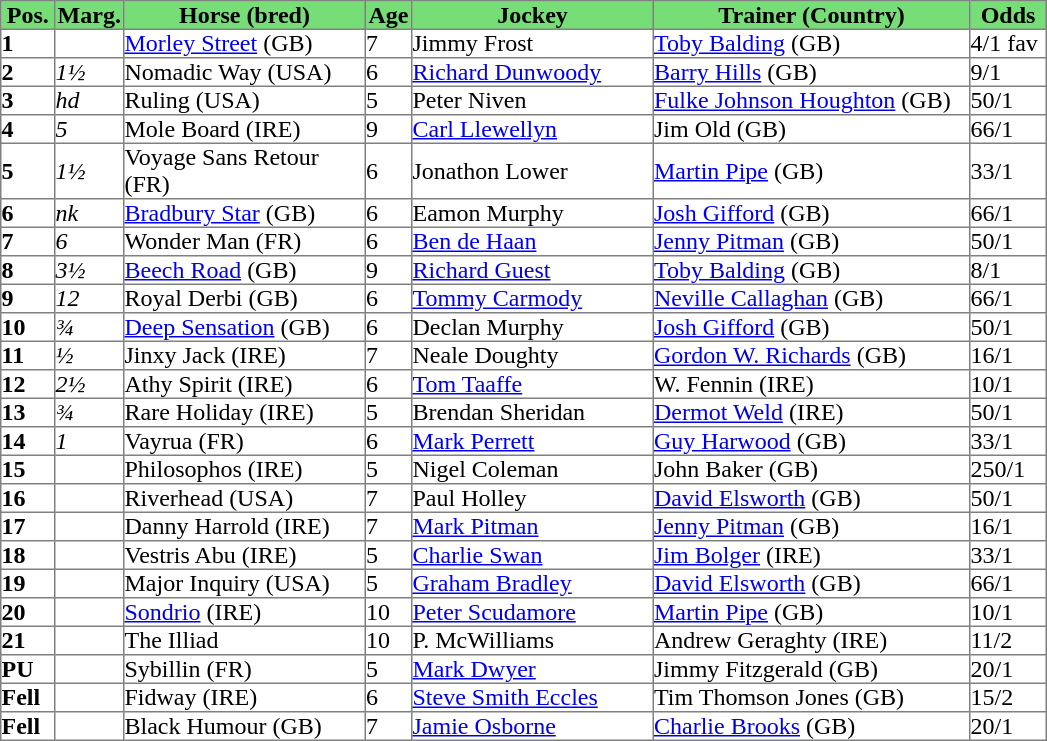<table class = "sortable" | border="1" cellpadding="0" style="border-collapse: collapse;">
<tr style="background:#7d7; text-align:center;">
<th style="width:35px;"><strong>Pos.</strong></th>
<th style="width:45px;"><strong>Marg.</strong></th>
<th style="width:160px;"><strong>Horse (bred)</strong></th>
<th style="width:30px;"><strong>Age</strong></th>
<th style="width:160px;"><strong>Jockey</strong></th>
<th style="width:210px;"><strong>Trainer (Country)</strong></th>
<th style="width:50px;"><strong>Odds</strong></th>
</tr>
<tr>
<td><strong>1</strong></td>
<td></td>
<td><a href='#'>Morley Street</a> (GB)</td>
<td>7</td>
<td>Jimmy Frost</td>
<td><a href='#'>Toby Balding</a> (GB)</td>
<td>4/1 fav</td>
</tr>
<tr>
<td><strong>2</strong></td>
<td><em>1½</em></td>
<td>Nomadic Way (USA)</td>
<td>6</td>
<td><a href='#'>Richard Dunwoody</a></td>
<td><a href='#'>Barry Hills</a> (GB)</td>
<td>9/1</td>
</tr>
<tr>
<td><strong>3</strong></td>
<td><em>hd</em></td>
<td>Ruling (USA)</td>
<td>5</td>
<td>Peter Niven</td>
<td><a href='#'>Fulke Johnson Houghton</a> (GB)</td>
<td>50/1</td>
</tr>
<tr>
<td><strong>4</strong></td>
<td><em>5</em></td>
<td>Mole Board (IRE)</td>
<td>9</td>
<td><a href='#'>Carl Llewellyn</a></td>
<td>Jim Old (GB)</td>
<td>66/1</td>
</tr>
<tr>
<td><strong>5</strong></td>
<td><em>1½</em></td>
<td>Voyage Sans Retour (FR)</td>
<td>6</td>
<td>Jonathon Lower</td>
<td><a href='#'>Martin Pipe</a> (GB)</td>
<td>33/1</td>
</tr>
<tr>
<td><strong>6</strong></td>
<td><em>nk</em></td>
<td><a href='#'>Bradbury Star</a> (GB)</td>
<td>6</td>
<td>Eamon Murphy</td>
<td><a href='#'>Josh Gifford</a> (GB)</td>
<td>66/1</td>
</tr>
<tr>
<td><strong>7</strong></td>
<td><em>6</em></td>
<td>Wonder Man (FR)</td>
<td>6</td>
<td><a href='#'>Ben de Haan</a></td>
<td><a href='#'>Jenny Pitman</a> (GB)</td>
<td>50/1</td>
</tr>
<tr>
<td><strong>8</strong></td>
<td><em>3½</em></td>
<td><a href='#'>Beech Road</a> (GB)</td>
<td>9</td>
<td><a href='#'>Richard Guest</a></td>
<td><a href='#'>Toby Balding</a> (GB)</td>
<td>8/1</td>
</tr>
<tr>
<td><strong>9</strong></td>
<td><em>12</em></td>
<td>Royal Derbi (GB)</td>
<td>6</td>
<td><a href='#'>Tommy Carmody</a></td>
<td><a href='#'>Neville Callaghan</a> (GB)</td>
<td>66/1</td>
</tr>
<tr>
<td><strong>10</strong></td>
<td><em>¾</em></td>
<td><a href='#'>Deep Sensation</a> (GB)</td>
<td>6</td>
<td>Declan Murphy</td>
<td><a href='#'>Josh Gifford</a> (GB)</td>
<td>50/1</td>
</tr>
<tr>
<td><strong>11</strong></td>
<td><em>½</em></td>
<td>Jinxy Jack (IRE)</td>
<td>7</td>
<td>Neale Doughty</td>
<td><a href='#'>Gordon W. Richards</a> (GB)</td>
<td>16/1</td>
</tr>
<tr>
<td><strong>12</strong></td>
<td><em>2½</em></td>
<td>Athy Spirit (IRE)</td>
<td>6</td>
<td><a href='#'>Tom Taaffe</a></td>
<td>W. Fennin (IRE)</td>
<td>10/1</td>
</tr>
<tr>
<td><strong>13</strong></td>
<td><em>¾</em></td>
<td>Rare Holiday (IRE)</td>
<td>5</td>
<td>Brendan Sheridan</td>
<td><a href='#'>Dermot Weld</a> (IRE)</td>
<td>50/1</td>
</tr>
<tr>
<td><strong>14</strong></td>
<td><em>1</em></td>
<td>Vayrua (FR)</td>
<td>6</td>
<td><a href='#'>Mark Perrett</a></td>
<td><a href='#'>Guy Harwood</a> (GB)</td>
<td>33/1</td>
</tr>
<tr>
<td><strong>15</strong></td>
<td></td>
<td>Philosophos (IRE)</td>
<td>5</td>
<td>Nigel Coleman</td>
<td>John Baker (GB)</td>
<td>250/1</td>
</tr>
<tr>
<td><strong>16</strong></td>
<td></td>
<td>Riverhead (USA)</td>
<td>7</td>
<td>Paul Holley</td>
<td><a href='#'>David Elsworth</a> (GB)</td>
<td>50/1</td>
</tr>
<tr>
<td><strong>17</strong></td>
<td></td>
<td>Danny Harrold (IRE)</td>
<td>7</td>
<td><a href='#'>Mark Pitman</a></td>
<td><a href='#'>Jenny Pitman</a> (GB)</td>
<td>16/1</td>
</tr>
<tr>
<td><strong>18</strong></td>
<td></td>
<td>Vestris Abu (IRE)</td>
<td>5</td>
<td><a href='#'>Charlie Swan</a></td>
<td><a href='#'>Jim Bolger</a> (IRE)</td>
<td>33/1</td>
</tr>
<tr>
<td><strong>19</strong></td>
<td></td>
<td>Major Inquiry (USA)</td>
<td>5</td>
<td><a href='#'>Graham Bradley</a></td>
<td><a href='#'>David Elsworth</a> (GB)</td>
<td>66/1</td>
</tr>
<tr>
<td><strong>20</strong></td>
<td></td>
<td><a href='#'>Sondrio</a> (IRE)</td>
<td>10</td>
<td><a href='#'>Peter Scudamore</a></td>
<td><a href='#'>Martin Pipe</a> (GB)</td>
<td>10/1</td>
</tr>
<tr>
<td><strong>21</strong></td>
<td></td>
<td>The Illiad</td>
<td>10</td>
<td>P. McWilliams</td>
<td>Andrew Geraghty (IRE)</td>
<td>11/2</td>
</tr>
<tr>
<td><strong>PU</strong></td>
<td></td>
<td>Sybillin (FR)</td>
<td>5</td>
<td><a href='#'>Mark Dwyer</a></td>
<td>Jimmy Fitzgerald (GB)</td>
<td>20/1</td>
</tr>
<tr>
<td><strong>Fell</strong></td>
<td></td>
<td>Fidway (IRE)</td>
<td>6</td>
<td><a href='#'>Steve Smith Eccles</a></td>
<td>Tim Thomson Jones (GB)</td>
<td>15/2</td>
</tr>
<tr>
<td><strong>Fell</strong></td>
<td></td>
<td>Black Humour (GB)</td>
<td>7</td>
<td><a href='#'>Jamie Osborne</a></td>
<td><a href='#'>Charlie Brooks</a> (GB)</td>
<td>20/1</td>
</tr>
</table>
